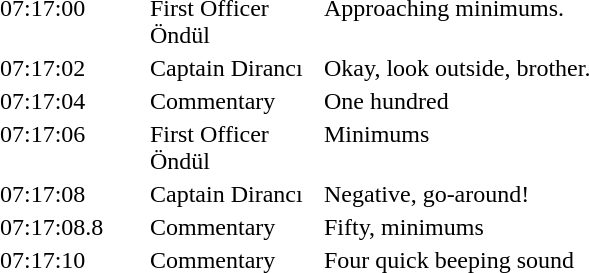<table align="center" style="border:none;" cellpadding="1">
<tr>
<th style="width:6.0em;"></th>
<th style="width:7.0em;"></th>
<th style="width:37.0em;"></th>
</tr>
<tr style="vertical-align:top;">
<td>07:17:00</td>
<td>First Officer Öndül</td>
<td>Approaching minimums.</td>
</tr>
<tr style="vertical-align:top;">
<td>07:17:02</td>
<td>Captain Dirancı</td>
<td>Okay, look outside, brother.</td>
</tr>
<tr style="vertical-align:top;">
<td>07:17:04</td>
<td>Commentary</td>
<td>One hundred</td>
</tr>
<tr style="vertical-align:top;">
<td>07:17:06</td>
<td>First Officer Öndül</td>
<td>Minimums</td>
</tr>
<tr style="vertical-align:top;">
<td>07:17:08</td>
<td>Captain Dirancı</td>
<td>Negative, go-around!</td>
</tr>
<tr style="vertical-align:top;">
<td>07:17:08.8</td>
<td>Commentary</td>
<td>Fifty, minimums</td>
</tr>
<tr style="vertical-align:top;">
<td>07:17:10</td>
<td>Commentary</td>
<td>Four quick beeping sound</td>
</tr>
</table>
